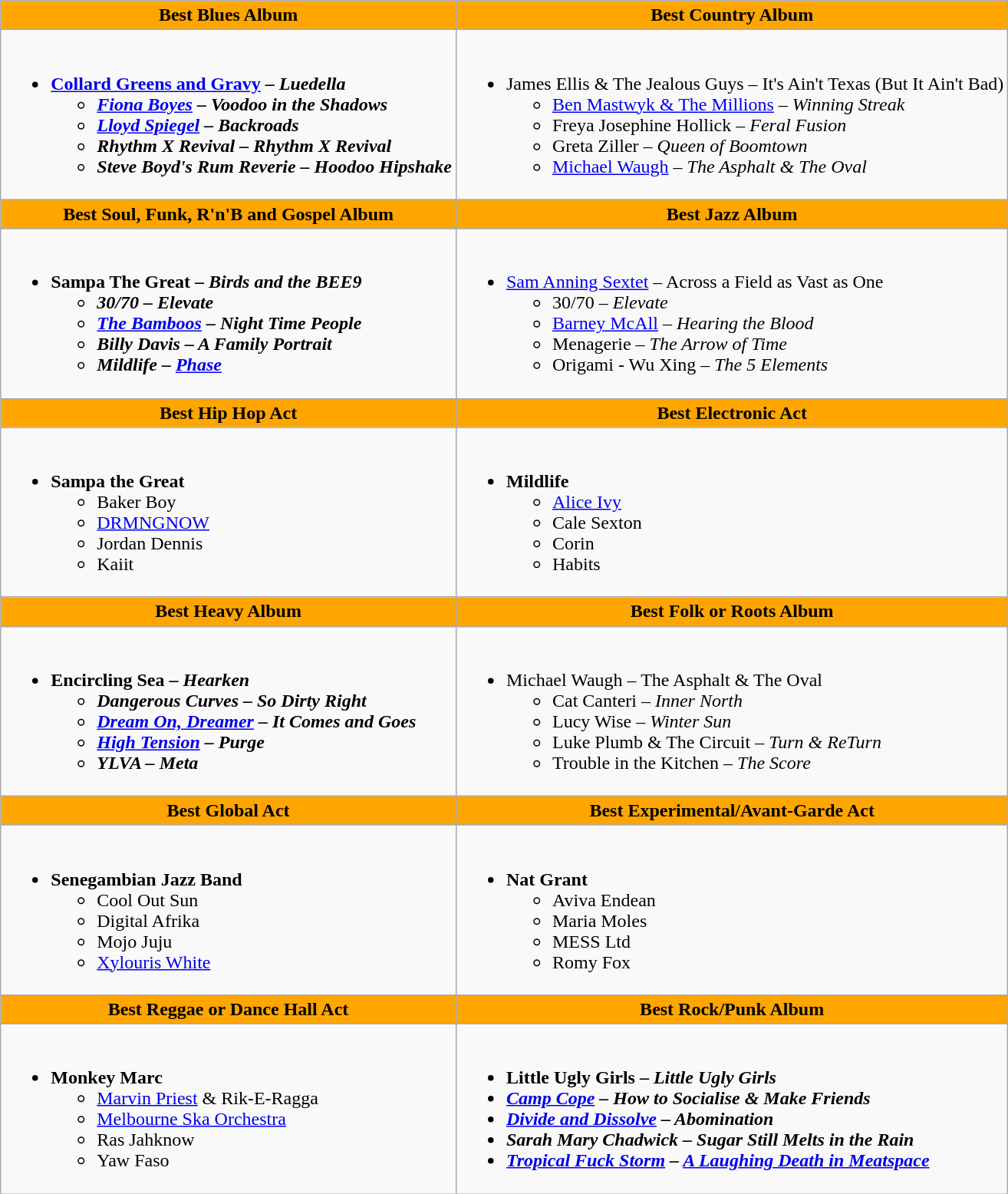<table class=wikitable style="width="100%">
<tr>
<th style="background:#FFA500; width=;"50%">Best Blues Album</th>
<th style="background:#FFA500; width=;"50%">Best Country Album</th>
</tr>
<tr>
<td><br><ul><li><strong><a href='#'>Collard Greens and Gravy</a> – <em>Luedella<strong><em><ul><li><a href='#'>Fiona Boyes</a> – </em>Voodoo in the Shadows<em></li><li><a href='#'>Lloyd Spiegel</a> – </em>Backroads<em></li><li>Rhythm X Revival – </em>Rhythm X Revival<em></li><li>Steve Boyd's Rum Reverie – </em>Hoodoo Hipshake<em></li></ul></li></ul></td>
<td><br><ul><li></strong>James Ellis & The Jealous Guys – </em>It's Ain't Texas (But It Ain't Bad)</em></strong><ul><li><a href='#'>Ben Mastwyk & The Millions</a> – <em>Winning Streak</em></li><li>Freya Josephine Hollick – <em>Feral Fusion</em></li><li>Greta Ziller – <em>Queen of Boomtown</em></li><li><a href='#'>Michael Waugh</a> – <em>The Asphalt & The Oval</em></li></ul></li></ul></td>
</tr>
<tr>
<th style="background:#FFA500; width=;"50%">Best Soul, Funk, R'n'B and Gospel Album</th>
<th style="background:#FFA500; width=;"50%">Best Jazz Album</th>
</tr>
<tr>
<td><br><ul><li><strong>Sampa The Great – <em>Birds and the BEE9<strong><em><ul><li>30/70 – </em>Elevate<em></li><li><a href='#'>The Bamboos</a> – </em>Night Time People<em></li><li>Billy Davis – </em>A Family Portrait<em></li><li>Mildlife – </em><a href='#'>Phase</a><em></li></ul></li></ul></td>
<td><br><ul><li></strong><a href='#'>Sam Anning Sextet</a> – </em>Across a Field as Vast as One</em></strong><ul><li>30/70 – <em>Elevate</em></li><li><a href='#'>Barney McAll</a> – <em>Hearing the Blood</em></li><li>Menagerie – <em>The Arrow of Time</em></li><li>Origami - Wu Xing – <em>The 5 Elements</em></li></ul></li></ul></td>
</tr>
<tr>
<th style="background:#FFA500; width=;"50%">Best Hip Hop Act</th>
<th style="background:#FFA500; width=;"50%">Best Electronic Act</th>
</tr>
<tr>
<td><br><ul><li><strong>Sampa the Great</strong><ul><li>Baker Boy</li><li><a href='#'>DRMNGNOW</a></li><li>Jordan Dennis</li><li>Kaiit</li></ul></li></ul></td>
<td><br><ul><li><strong>Mildlife</strong><ul><li><a href='#'>Alice Ivy</a></li><li>Cale Sexton</li><li>Corin</li><li>Habits</li></ul></li></ul></td>
</tr>
<tr>
<th style="background:#FFA500; width=;"50%">Best Heavy Album</th>
<th style="background:#FFA500; width=;"50%">Best Folk or Roots Album</th>
</tr>
<tr>
<td><br><ul><li><strong>Encircling Sea – <em>Hearken<strong><em><ul><li>Dangerous Curves – </em>So Dirty Right<em></li><li><a href='#'>Dream On, Dreamer</a> – </em>It Comes and Goes<em></li><li><a href='#'>High Tension</a> – </em>Purge<em></li><li>YLVA – </em>Meta<em></li></ul></li></ul></td>
<td><br><ul><li></strong>Michael Waugh – </em>The Asphalt & The Oval</em></strong><ul><li>Cat Canteri – <em>Inner North</em></li><li>Lucy Wise – <em>Winter Sun</em></li><li>Luke Plumb & The Circuit – <em>Turn & ReTurn</em></li><li>Trouble in the Kitchen – <em>The Score</em></li></ul></li></ul></td>
</tr>
<tr>
<th style="background:#FFA500; width=;"50%">Best Global Act</th>
<th style="background:#FFA500; width=;"50%">Best Experimental/Avant-Garde Act</th>
</tr>
<tr>
<td><br><ul><li><strong>Senegambian Jazz Band</strong><ul><li>Cool Out Sun</li><li>Digital Afrika</li><li>Mojo Juju</li><li><a href='#'>Xylouris White</a></li></ul></li></ul></td>
<td><br><ul><li><strong>Nat Grant</strong><ul><li>Aviva Endean</li><li>Maria Moles</li><li>MESS Ltd</li><li>Romy Fox</li></ul></li></ul></td>
</tr>
<tr>
<th style="background:#FFA500; width=;"50%">Best Reggae or Dance Hall Act</th>
<th style="background:#FFA500; width=;"50%">Best Rock/Punk Album</th>
</tr>
<tr>
<td><br><ul><li><strong>Monkey Marc</strong><ul><li><a href='#'>Marvin Priest</a> & Rik-E-Ragga</li><li><a href='#'>Melbourne Ska Orchestra</a></li><li>Ras Jahknow</li><li>Yaw Faso</li></ul></li></ul></td>
<td><br><ul><li><strong>Little Ugly Girls – <em>Little Ugly Girls<strong><em></li><li><a href='#'>Camp Cope</a> – </em>How to Socialise & Make Friends<em></li><li><a href='#'>Divide and Dissolve</a> – </em>Abomination<em></li><li>Sarah Mary Chadwick – </em>Sugar Still Melts in the Rain<em></li><li><a href='#'>Tropical Fuck Storm</a> – </em><a href='#'>A Laughing Death in Meatspace</a><em></li></ul></td>
</tr>
</table>
